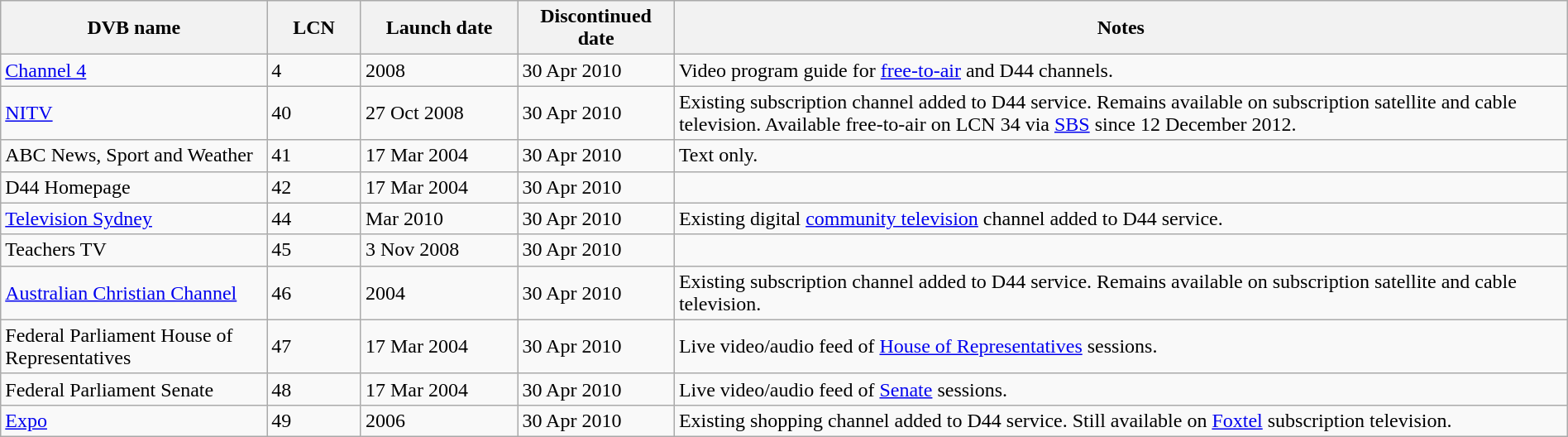<table class="wikitable" width="100%">
<tr>
<th width="17%">DVB name</th>
<th width="6%">LCN</th>
<th width="10%">Launch date</th>
<th width="10%">Discontinued date</th>
<th width="57%">Notes</th>
</tr>
<tr>
<td><a href='#'>Channel 4</a></td>
<td>4</td>
<td>2008</td>
<td>30 Apr 2010</td>
<td>Video program guide for <a href='#'>free-to-air</a> and D44 channels.</td>
</tr>
<tr>
<td><a href='#'>NITV</a></td>
<td>40</td>
<td>27 Oct 2008</td>
<td>30 Apr 2010</td>
<td>Existing subscription channel added to D44 service. Remains available on subscription satellite and cable television. Available free-to-air on LCN 34 via <a href='#'>SBS</a> since 12 December 2012.</td>
</tr>
<tr>
<td>ABC News, Sport and Weather</td>
<td>41</td>
<td>17 Mar 2004</td>
<td>30 Apr 2010</td>
<td>Text only.</td>
</tr>
<tr>
<td>D44 Homepage</td>
<td>42</td>
<td>17 Mar 2004</td>
<td>30 Apr 2010</td>
<td></td>
</tr>
<tr>
<td><a href='#'>Television Sydney</a></td>
<td>44</td>
<td>Mar 2010</td>
<td>30 Apr 2010</td>
<td>Existing digital <a href='#'>community television</a> channel added to D44 service.</td>
</tr>
<tr>
<td>Teachers TV</td>
<td>45</td>
<td>3 Nov 2008</td>
<td>30 Apr 2010</td>
<td></td>
</tr>
<tr>
<td><a href='#'>Australian Christian Channel</a></td>
<td>46</td>
<td>2004</td>
<td>30 Apr 2010</td>
<td>Existing subscription channel added to D44 service. Remains available on subscription satellite and cable television.</td>
</tr>
<tr>
<td>Federal Parliament House of Representatives</td>
<td>47</td>
<td>17 Mar 2004</td>
<td>30 Apr 2010</td>
<td>Live video/audio feed of <a href='#'>House of Representatives</a> sessions.<br></td>
</tr>
<tr>
<td>Federal Parliament Senate</td>
<td>48</td>
<td>17 Mar 2004</td>
<td>30 Apr 2010</td>
<td>Live video/audio feed of <a href='#'>Senate</a> sessions.<br></td>
</tr>
<tr>
<td><a href='#'>Expo</a></td>
<td>49</td>
<td>2006</td>
<td>30 Apr 2010</td>
<td>Existing shopping channel added to D44 service. Still available on <a href='#'>Foxtel</a> subscription television.</td>
</tr>
</table>
